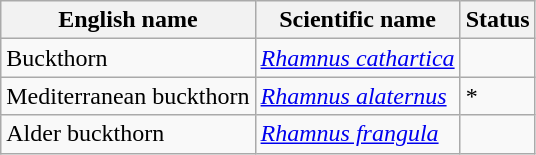<table class="wikitable" |>
<tr>
<th>English name</th>
<th>Scientific name</th>
<th>Status</th>
</tr>
<tr>
<td>Buckthorn</td>
<td><em><a href='#'>Rhamnus cathartica</a></em></td>
<td></td>
</tr>
<tr>
<td>Mediterranean buckthorn</td>
<td><em><a href='#'>Rhamnus alaternus</a></em></td>
<td>*</td>
</tr>
<tr>
<td>Alder buckthorn</td>
<td><em><a href='#'>Rhamnus frangula</a></em></td>
<td></td>
</tr>
</table>
